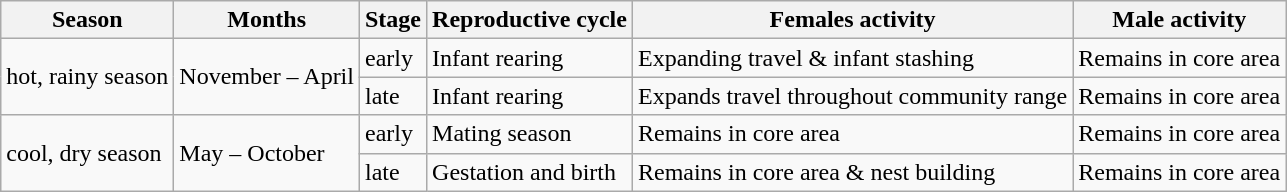<table class="wikitable" align="center" style="text-align:left">
<tr>
<th>Season</th>
<th>Months</th>
<th>Stage</th>
<th>Reproductive cycle</th>
<th>Females activity</th>
<th>Male activity</th>
</tr>
<tr>
<td rowspan="2">hot, rainy season</td>
<td rowspan="2">November – April</td>
<td>early</td>
<td>Infant rearing</td>
<td>Expanding travel & infant stashing</td>
<td>Remains in core area</td>
</tr>
<tr>
<td>late</td>
<td>Infant rearing</td>
<td>Expands travel throughout community range</td>
<td>Remains in core area</td>
</tr>
<tr>
<td rowspan="2">cool, dry season</td>
<td rowspan="2">May – October</td>
<td>early</td>
<td>Mating season</td>
<td>Remains in core area</td>
<td>Remains in core area</td>
</tr>
<tr>
<td>late</td>
<td>Gestation and birth</td>
<td>Remains in core area & nest building</td>
<td>Remains in core area</td>
</tr>
</table>
